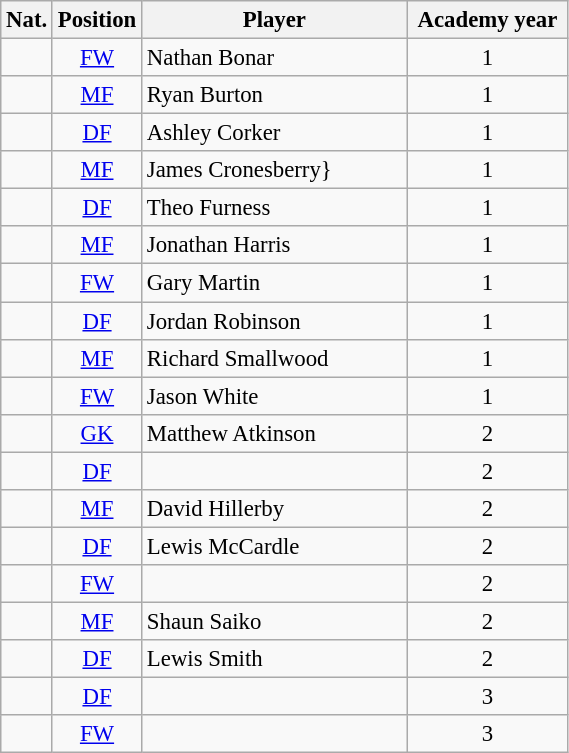<table class="wikitable sortable" style="text-align:center; font-size: 95%;">
<tr>
<th class="unsortable" width="24px">Nat.</th>
<th>Position</th>
<th width="170px">Player</th>
<th width="100px">Academy year</th>
</tr>
<tr>
<td></td>
<td><a href='#'>FW</a></td>
<td align="left">Nathan Bonar</td>
<td>1</td>
</tr>
<tr>
<td></td>
<td><a href='#'>MF</a></td>
<td align="left">Ryan Burton</td>
<td>1</td>
</tr>
<tr>
<td></td>
<td><a href='#'>DF</a></td>
<td align="left">Ashley Corker</td>
<td>1</td>
</tr>
<tr>
<td></td>
<td><a href='#'>MF</a></td>
<td align="left">James Cronesberry}</td>
<td>1</td>
</tr>
<tr>
<td></td>
<td><a href='#'>DF</a></td>
<td align="left">Theo Furness</td>
<td>1</td>
</tr>
<tr>
<td></td>
<td><a href='#'>MF</a></td>
<td align="left">Jonathan Harris</td>
<td>1</td>
</tr>
<tr>
<td></td>
<td><a href='#'>FW</a></td>
<td align="left">Gary Martin</td>
<td>1</td>
</tr>
<tr>
<td></td>
<td><a href='#'>DF</a></td>
<td align="left">Jordan Robinson</td>
<td>1</td>
</tr>
<tr>
<td></td>
<td><a href='#'>MF</a></td>
<td align="left">Richard Smallwood</td>
<td>1</td>
</tr>
<tr>
<td></td>
<td><a href='#'>FW</a></td>
<td align="left">Jason White</td>
<td>1</td>
</tr>
<tr>
<td></td>
<td><a href='#'>GK</a></td>
<td align="left">Matthew Atkinson</td>
<td>2</td>
</tr>
<tr>
<td></td>
<td><a href='#'>DF</a></td>
<td align="left"></td>
<td>2</td>
</tr>
<tr>
<td></td>
<td><a href='#'>MF</a></td>
<td align="left">David Hillerby</td>
<td>2</td>
</tr>
<tr>
<td></td>
<td><a href='#'>DF</a></td>
<td align="left">Lewis McCardle</td>
<td>2</td>
</tr>
<tr>
<td></td>
<td><a href='#'>FW</a></td>
<td align="left"></td>
<td>2</td>
</tr>
<tr>
<td></td>
<td><a href='#'>MF</a></td>
<td align="left">Shaun Saiko</td>
<td>2</td>
</tr>
<tr>
<td></td>
<td><a href='#'>DF</a></td>
<td align="left">Lewis Smith</td>
<td>2</td>
</tr>
<tr>
<td></td>
<td><a href='#'>DF</a></td>
<td align="left"></td>
<td>3</td>
</tr>
<tr>
<td></td>
<td><a href='#'>FW</a></td>
<td align="left"></td>
<td>3</td>
</tr>
</table>
